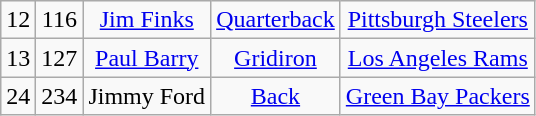<table class="wikitable" style="text-align:center">
<tr>
<td>12</td>
<td>116</td>
<td><a href='#'>Jim Finks</a></td>
<td><a href='#'>Quarterback</a></td>
<td><a href='#'>Pittsburgh Steelers</a></td>
</tr>
<tr>
<td>13</td>
<td>127</td>
<td><a href='#'>Paul Barry</a></td>
<td><a href='#'>Gridiron</a></td>
<td><a href='#'>Los Angeles Rams</a></td>
</tr>
<tr>
<td>24</td>
<td>234</td>
<td>Jimmy Ford</td>
<td><a href='#'>Back</a></td>
<td><a href='#'>Green Bay Packers</a></td>
</tr>
</table>
